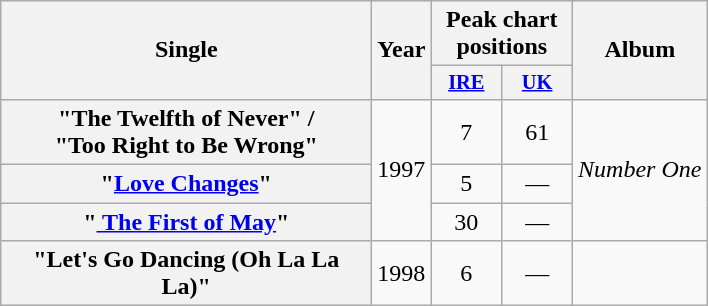<table class="wikitable plainrowheaders" style="text-align:center;">
<tr>
<th scope="colw" rowspan="2" style="width:15em;">Single</th>
<th scope="col" rowspan="2">Year</th>
<th scope="col" colspan="2">Peak chart positions</th>
<th scope="col" rowspan="2">Album</th>
</tr>
<tr>
<th scope="col" style="width:3em;font-size:85%;"><a href='#'>IRE</a><br></th>
<th scope="col" style="width:3em;font-size:85%;"><a href='#'>UK</a><br></th>
</tr>
<tr>
<th scope="row">"The Twelfth of Never" /<br> "Too Right to Be Wrong"</th>
<td rowspan="3">1997</td>
<td>7</td>
<td>61</td>
<td rowspan="3"><em>Number One</em></td>
</tr>
<tr>
<th scope="row">"<a href='#'>Love Changes</a>"</th>
<td>5</td>
<td>—</td>
</tr>
<tr>
<th scope="row">"<a href='#'> The First of May</a>"</th>
<td>30</td>
<td>—</td>
</tr>
<tr>
<th scope="row">"Let's Go Dancing (Oh La La La)"</th>
<td rowspan="1">1998</td>
<td>6</td>
<td>—</td>
<td></td>
</tr>
</table>
